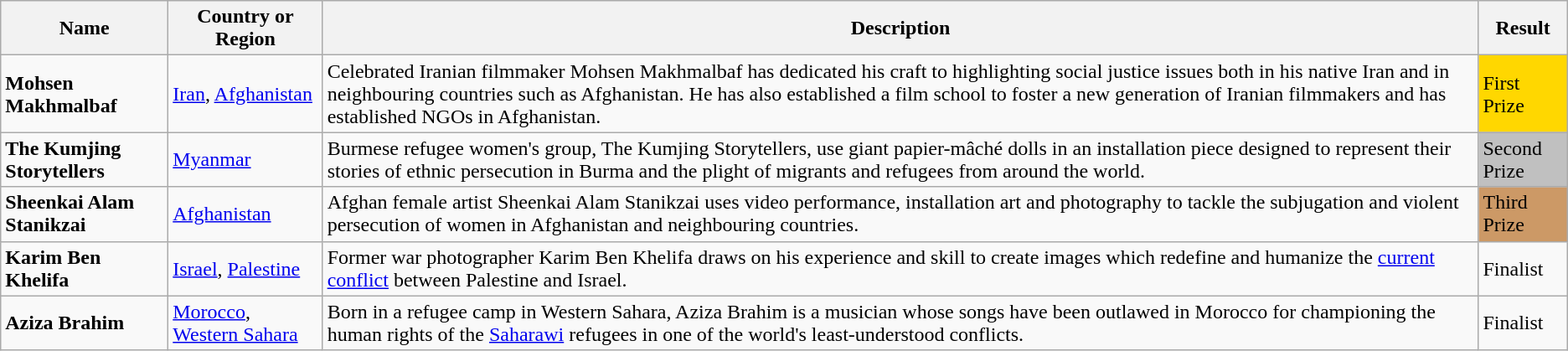<table class="wikitable">
<tr>
<th>Name</th>
<th>Country or Region</th>
<th>Description</th>
<th>Result</th>
</tr>
<tr>
<td><strong>Mohsen Makhmalbaf</strong></td>
<td><a href='#'>Iran</a>, <a href='#'>Afghanistan</a></td>
<td>Celebrated Iranian filmmaker Mohsen Makhmalbaf has dedicated his craft to highlighting social justice issues both in his native Iran and in neighbouring countries such as Afghanistan. He has also established a film school to foster a new generation of Iranian filmmakers and has established NGOs in Afghanistan.</td>
<td bgcolor=gold>First Prize</td>
</tr>
<tr>
<td><strong>The Kumjing Storytellers</strong></td>
<td><a href='#'>Myanmar</a></td>
<td>Burmese refugee women's group, The Kumjing Storytellers, use giant papier-mâché dolls in an installation piece designed to represent their stories of ethnic persecution in Burma and the plight of migrants and refugees from around the world.</td>
<td bgcolor=silver>Second Prize</td>
</tr>
<tr>
<td><strong>Sheenkai Alam Stanikzai</strong></td>
<td><a href='#'>Afghanistan</a></td>
<td>Afghan female artist Sheenkai Alam Stanikzai uses video performance, installation art and photography to tackle the subjugation and violent persecution of women in Afghanistan and neighbouring countries.</td>
<td bgcolor=cc9966>Third Prize</td>
</tr>
<tr>
<td><strong>Karim Ben Khelifa</strong></td>
<td><a href='#'>Israel</a>, <a href='#'>Palestine</a></td>
<td>Former war photographer Karim Ben Khelifa draws on his experience and skill to create images which redefine and humanize the <a href='#'>current conflict</a> between Palestine and Israel.</td>
<td>Finalist</td>
</tr>
<tr>
<td><strong>Aziza Brahim</strong></td>
<td><a href='#'>Morocco</a>, <a href='#'>Western Sahara</a></td>
<td>Born in a refugee camp in Western Sahara, Aziza Brahim is a musician whose songs have been outlawed in Morocco for championing the human rights of the <a href='#'>Saharawi</a> refugees in one of the world's least-understood conflicts.</td>
<td>Finalist</td>
</tr>
</table>
